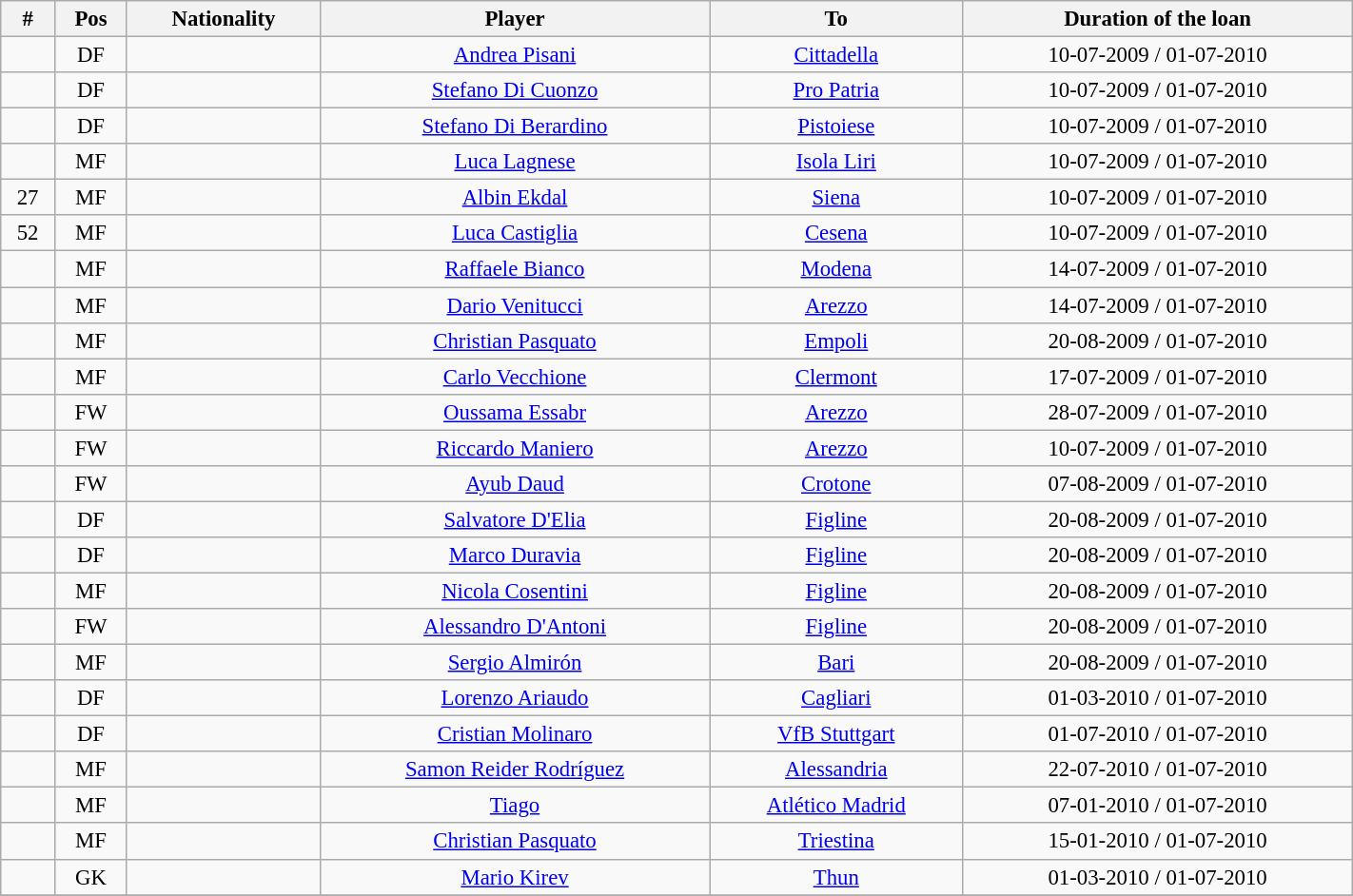<table width=75% class="wikitable" style="text-align:center; font-size:95%; text-align:center">
<tr>
<th><strong>#</strong></th>
<th><strong>Pos</strong></th>
<th><strong>Nationality</strong></th>
<th><strong>Player</strong></th>
<th><strong>To</strong></th>
<th><strong>Duration of the loan</strong></th>
</tr>
<tr --->
<td></td>
<td>DF</td>
<td></td>
<td><a href='#'>Andrea Pisani</a></td>
<td><a href='#'>Cittadella</a></td>
<td>10-07-2009 / 01-07-2010</td>
</tr>
<tr --->
<td></td>
<td>DF</td>
<td></td>
<td><a href='#'>Stefano Di Cuonzo</a></td>
<td><a href='#'>Pro Patria</a></td>
<td>10-07-2009 / 01-07-2010</td>
</tr>
<tr --->
<td></td>
<td>DF</td>
<td></td>
<td><a href='#'>Stefano Di Berardino</a></td>
<td><a href='#'>Pistoiese</a></td>
<td>10-07-2009 / 01-07-2010</td>
</tr>
<tr --->
<td></td>
<td>MF</td>
<td></td>
<td><a href='#'>Luca Lagnese</a></td>
<td><a href='#'>Isola Liri</a></td>
<td>10-07-2009 / 01-07-2010</td>
</tr>
<tr --->
<td>27</td>
<td>MF</td>
<td></td>
<td><a href='#'>Albin Ekdal</a></td>
<td><a href='#'>Siena</a></td>
<td>10-07-2009 / 01-07-2010</td>
</tr>
<tr --->
<td>52</td>
<td>MF</td>
<td></td>
<td><a href='#'>Luca Castiglia</a></td>
<td><a href='#'>Cesena</a></td>
<td>10-07-2009 / 01-07-2010</td>
</tr>
<tr --->
<td></td>
<td>MF</td>
<td></td>
<td><a href='#'>Raffaele Bianco</a></td>
<td><a href='#'>Modena</a></td>
<td>14-07-2009 / 01-07-2010</td>
</tr>
<tr --->
<td></td>
<td>MF</td>
<td></td>
<td><a href='#'>Dario Venitucci</a></td>
<td><a href='#'>Arezzo</a></td>
<td>14-07-2009 / 01-07-2010</td>
</tr>
<tr --->
<td></td>
<td>MF</td>
<td></td>
<td><a href='#'>Christian Pasquato</a></td>
<td><a href='#'>Empoli</a></td>
<td>20-08-2009 / 01-07-2010</td>
</tr>
<tr --->
<td></td>
<td>MF</td>
<td></td>
<td><a href='#'>Carlo Vecchione</a></td>
<td><a href='#'>Clermont</a></td>
<td>17-07-2009 / 01-07-2010</td>
</tr>
<tr --->
<td></td>
<td>FW</td>
<td></td>
<td><a href='#'>Oussama Essabr</a></td>
<td><a href='#'>Arezzo</a></td>
<td>28-07-2009 / 01-07-2010</td>
</tr>
<tr --->
<td></td>
<td>FW</td>
<td></td>
<td><a href='#'>Riccardo Maniero</a></td>
<td><a href='#'>Arezzo</a></td>
<td>10-07-2009 / 01-07-2010</td>
</tr>
<tr --->
<td></td>
<td>FW</td>
<td></td>
<td><a href='#'>Ayub Daud</a></td>
<td><a href='#'>Crotone</a></td>
<td>07-08-2009 / 01-07-2010</td>
</tr>
<tr --->
<td></td>
<td>DF</td>
<td></td>
<td><a href='#'>Salvatore D'Elia</a></td>
<td><a href='#'>Figline</a></td>
<td>20-08-2009 / 01-07-2010</td>
</tr>
<tr --->
<td></td>
<td>DF</td>
<td></td>
<td><a href='#'>Marco Duravia</a></td>
<td><a href='#'>Figline</a></td>
<td>20-08-2009 / 01-07-2010</td>
</tr>
<tr --->
<td></td>
<td>MF</td>
<td></td>
<td><a href='#'>Nicola Cosentini</a></td>
<td><a href='#'>Figline</a></td>
<td>20-08-2009 / 01-07-2010</td>
</tr>
<tr --->
<td></td>
<td>FW</td>
<td></td>
<td><a href='#'>Alessandro D'Antoni</a></td>
<td><a href='#'>Figline</a></td>
<td>20-08-2009 / 01-07-2010</td>
</tr>
<tr --->
<td></td>
<td>MF</td>
<td></td>
<td><a href='#'>Sergio Almirón</a></td>
<td><a href='#'>Bari</a></td>
<td>20-08-2009 / 01-07-2010</td>
</tr>
<tr --->
<td></td>
<td>DF</td>
<td></td>
<td><a href='#'>Lorenzo Ariaudo</a></td>
<td><a href='#'>Cagliari</a></td>
<td>01-03-2010 / 01-07-2010</td>
</tr>
<tr --->
<td></td>
<td>DF</td>
<td></td>
<td><a href='#'>Cristian Molinaro</a></td>
<td><a href='#'>VfB Stuttgart</a></td>
<td>01-07-2010 / 01-07-2010</td>
</tr>
<tr --->
<td></td>
<td>MF</td>
<td></td>
<td><a href='#'>Samon Reider Rodríguez</a></td>
<td><a href='#'>Alessandria</a></td>
<td>22-07-2010 / 01-07-2010</td>
</tr>
<tr --->
<td></td>
<td>MF</td>
<td></td>
<td><a href='#'>Tiago</a></td>
<td><a href='#'>Atlético Madrid</a></td>
<td>07-01-2010 / 01-07-2010</td>
</tr>
<tr --->
<td></td>
<td>MF</td>
<td></td>
<td><a href='#'>Christian Pasquato</a></td>
<td><a href='#'>Triestina</a></td>
<td>15-01-2010 / 01-07-2010</td>
</tr>
<tr --->
<td></td>
<td>GK</td>
<td></td>
<td><a href='#'>Mario Kirev</a></td>
<td><a href='#'>Thun</a></td>
<td>01-03-2010 / 01-07-2010</td>
</tr>
<tr --->
</tr>
</table>
